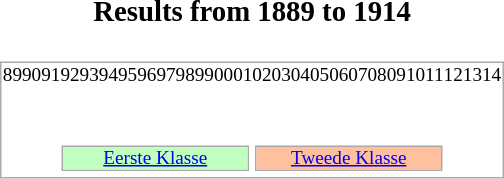<table align="center">
<tr>
<td align="center"><big><strong>Results from 1889 to 1914</strong></big> </td>
</tr>
<tr>
<td><br><table Cellpadding="0" CellSpacing="0" border=0 style="font-size:100%;border:1px solid #AAAAAA;padding:1px">
<tr valign=bottom>
<td></td>
<td></td>
<td></td>
<td></td>
<td></td>
<td></td>
<td></td>
<td></td>
<td></td>
<td></td>
<td></td>
<td></td>
<td></td>
<td></td>
<td></td>
<td></td>
<td></td>
<td></td>
<td></td>
<td></td>
<td></td>
<td></td>
<td></td>
<td></td>
<td></td>
<td></td>
</tr>
<tr align=center style="font-size:80%;">
<td>89</td>
<td>90</td>
<td>91</td>
<td>92</td>
<td>93</td>
<td>94</td>
<td>95</td>
<td>96</td>
<td>97</td>
<td>98</td>
<td>99</td>
<td>00</td>
<td>01</td>
<td>02</td>
<td>03</td>
<td>04</td>
<td>05</td>
<td>06</td>
<td>07</td>
<td>08</td>
<td>09</td>
<td>10</td>
<td>11</td>
<td>12</td>
<td>13</td>
<td>14</td>
</tr>
<tr>
<td colspan="31"><br><table align="center">
<tr>
<td valign="top"><br><table Cellpadding="0" CellSpacing="0" style="font-size:80%;border:1px solid #AAAAAA;text-align:center;" width="125">
<tr bgcolor="#C0FFC0">
<td><a href='#'>Eerste Klasse</a></td>
</tr>
</table>
</td>
<td valign="top"><br><table Cellpadding="0" CellSpacing="0" style="font-size:80%;border:1px solid #AAAAAA;text-align:center;" width="125">
<tr bgcolor="#FFC0A0">
<td><a href='#'>Tweede Klasse</a></td>
</tr>
</table>
</td>
</tr>
</table>
</td>
</tr>
</table>
</td>
</tr>
</table>
